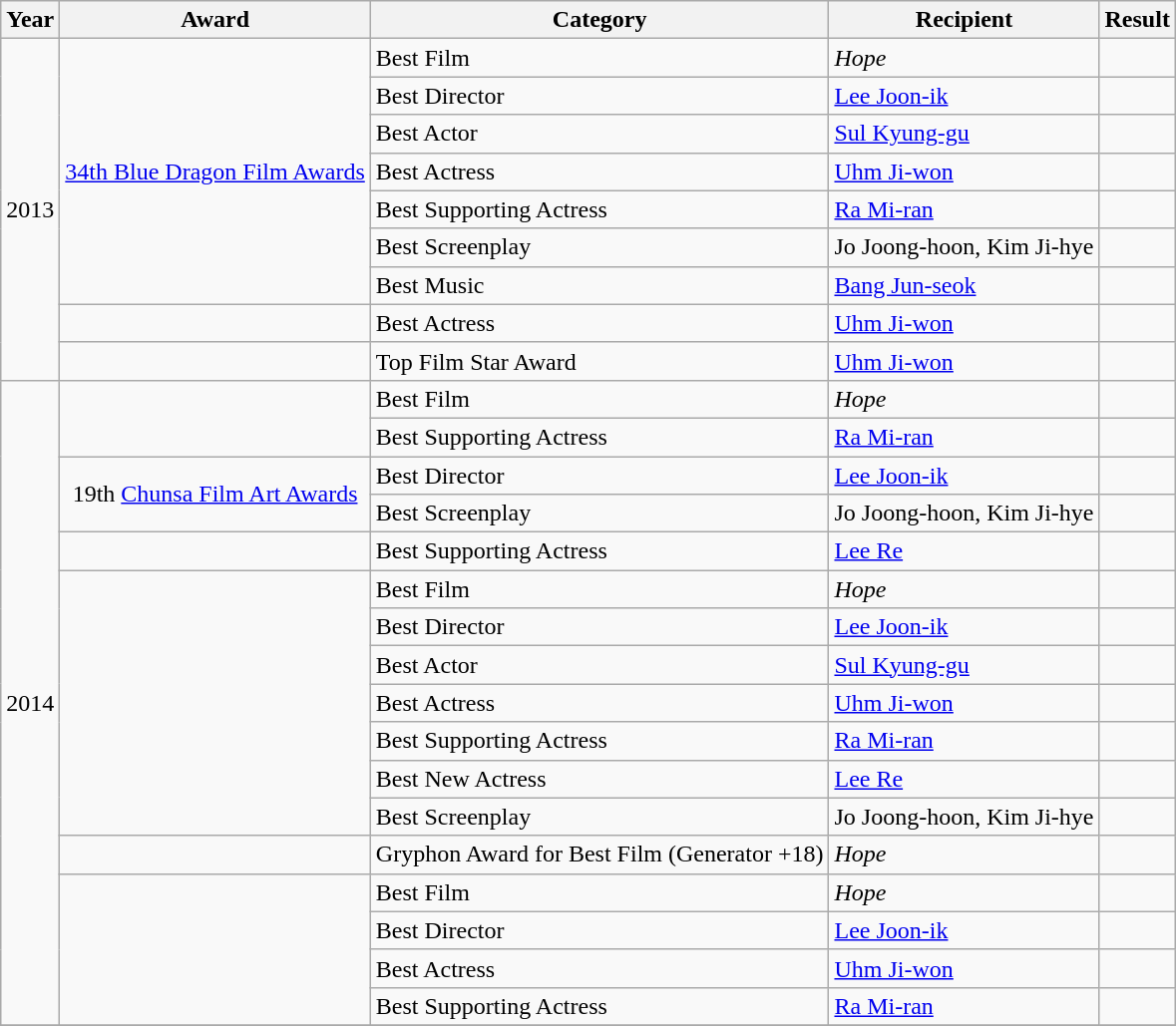<table class="wikitable">
<tr>
<th>Year</th>
<th>Award</th>
<th>Category</th>
<th>Recipient</th>
<th>Result</th>
</tr>
<tr>
<td rowspan=9>2013</td>
<td rowspan=7 style="text-align:center;"><a href='#'>34th Blue Dragon Film Awards</a></td>
<td>Best Film</td>
<td><em>Hope</em></td>
<td></td>
</tr>
<tr>
<td>Best Director</td>
<td><a href='#'>Lee Joon-ik</a></td>
<td></td>
</tr>
<tr>
<td>Best Actor</td>
<td><a href='#'>Sul Kyung-gu</a></td>
<td></td>
</tr>
<tr>
<td>Best Actress</td>
<td><a href='#'>Uhm Ji-won</a></td>
<td></td>
</tr>
<tr>
<td>Best Supporting Actress</td>
<td><a href='#'>Ra Mi-ran</a></td>
<td></td>
</tr>
<tr>
<td>Best Screenplay</td>
<td>Jo Joong-hoon, Kim Ji-hye</td>
<td></td>
</tr>
<tr>
<td>Best Music</td>
<td><a href='#'>Bang Jun-seok</a></td>
<td></td>
</tr>
<tr>
<td></td>
<td>Best Actress</td>
<td><a href='#'>Uhm Ji-won</a></td>
<td></td>
</tr>
<tr>
<td></td>
<td>Top Film Star Award</td>
<td><a href='#'>Uhm Ji-won</a></td>
<td></td>
</tr>
<tr>
<td rowspan=17>2014</td>
<td rowspan=2></td>
<td>Best Film</td>
<td><em>Hope</em></td>
<td></td>
</tr>
<tr>
<td>Best Supporting Actress</td>
<td><a href='#'>Ra Mi-ran</a></td>
<td></td>
</tr>
<tr>
<td rowspan=2 style="text-align:center;">19th <a href='#'>Chunsa Film Art Awards</a></td>
<td>Best Director</td>
<td><a href='#'>Lee Joon-ik</a></td>
<td></td>
</tr>
<tr>
<td>Best Screenplay</td>
<td>Jo Joong-hoon, Kim Ji-hye</td>
<td></td>
</tr>
<tr>
<td></td>
<td>Best Supporting Actress</td>
<td><a href='#'>Lee Re</a></td>
<td></td>
</tr>
<tr>
<td rowspan=7></td>
<td>Best Film</td>
<td><em>Hope</em></td>
<td></td>
</tr>
<tr>
<td>Best Director</td>
<td><a href='#'>Lee Joon-ik</a></td>
<td></td>
</tr>
<tr>
<td>Best Actor</td>
<td><a href='#'>Sul Kyung-gu</a></td>
<td></td>
</tr>
<tr>
<td>Best Actress</td>
<td><a href='#'>Uhm Ji-won</a></td>
<td></td>
</tr>
<tr>
<td>Best Supporting Actress</td>
<td><a href='#'>Ra Mi-ran</a></td>
<td></td>
</tr>
<tr>
<td>Best New Actress</td>
<td><a href='#'>Lee Re</a></td>
<td></td>
</tr>
<tr>
<td>Best Screenplay</td>
<td>Jo Joong-hoon, Kim Ji-hye</td>
<td></td>
</tr>
<tr>
<td></td>
<td>Gryphon Award for Best Film (Generator +18)</td>
<td><em>Hope</em></td>
<td></td>
</tr>
<tr>
<td rowspan=4></td>
<td>Best Film</td>
<td><em>Hope</em></td>
<td></td>
</tr>
<tr>
<td>Best Director</td>
<td><a href='#'>Lee Joon-ik</a></td>
<td></td>
</tr>
<tr>
<td>Best Actress</td>
<td><a href='#'>Uhm Ji-won</a></td>
<td></td>
</tr>
<tr>
<td>Best Supporting Actress</td>
<td><a href='#'>Ra Mi-ran</a></td>
<td></td>
</tr>
<tr>
</tr>
</table>
